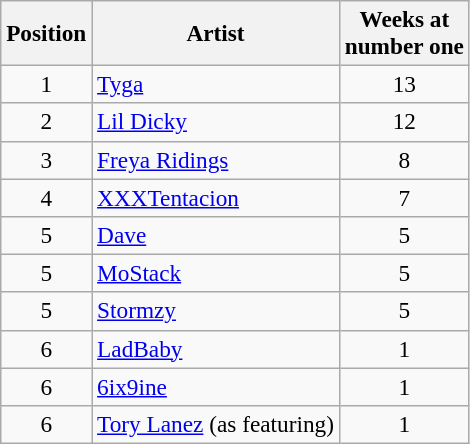<table class="wikitable sortable plainrowheaders" style="font-size:97%;">
<tr>
<th scope=col>Position</th>
<th scope=col>Artist</th>
<th scope=col>Weeks at<br>number one</th>
</tr>
<tr>
<td align=center>1</td>
<td><a href='#'>Tyga</a></td>
<td align=center>13</td>
</tr>
<tr>
<td align=center>2</td>
<td><a href='#'>Lil Dicky</a></td>
<td align=center>12</td>
</tr>
<tr>
<td align=center>3</td>
<td><a href='#'>Freya Ridings</a></td>
<td align=center>8</td>
</tr>
<tr>
<td align=center>4</td>
<td><a href='#'>XXXTentacion</a></td>
<td align=center>7</td>
</tr>
<tr>
<td align=center>5</td>
<td><a href='#'>Dave</a></td>
<td align=center>5</td>
</tr>
<tr>
<td align=center>5</td>
<td><a href='#'>MoStack</a></td>
<td align=center>5</td>
</tr>
<tr>
<td align=center>5</td>
<td><a href='#'>Stormzy</a></td>
<td align=center>5</td>
</tr>
<tr>
<td align=center>6</td>
<td><a href='#'>LadBaby</a></td>
<td align=center>1</td>
</tr>
<tr>
<td align=center>6</td>
<td><a href='#'>6ix9ine</a></td>
<td align=center>1</td>
</tr>
<tr>
<td align=center>6</td>
<td><a href='#'>Tory Lanez</a> (as featuring)</td>
<td align=center>1</td>
</tr>
</table>
